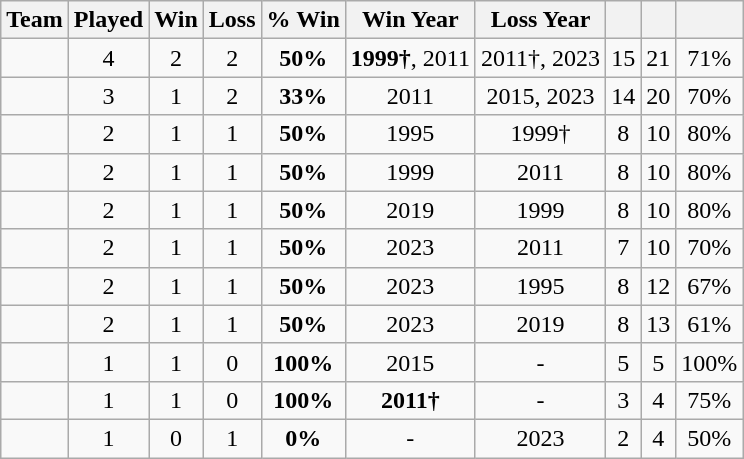<table class="wikitable sortable" style="text-align: center;">
<tr>
<th>Team</th>
<th>Played</th>
<th>Win</th>
<th>Loss</th>
<th>% Win</th>
<th>Win Year</th>
<th>Loss Year</th>
<th></th>
<th></th>
<th></th>
</tr>
<tr>
<td align=left></td>
<td>4</td>
<td>2</td>
<td>2</td>
<td><strong>50%</strong></td>
<td><strong>1999†</strong>, 2011</td>
<td>2011†, 2023</td>
<td>15</td>
<td>21</td>
<td>71%</td>
</tr>
<tr>
<td align=left></td>
<td>3</td>
<td>1</td>
<td>2</td>
<td><strong>33%</strong></td>
<td>2011</td>
<td>2015, 2023</td>
<td>14</td>
<td>20</td>
<td>70%</td>
</tr>
<tr>
<td align=left></td>
<td>2</td>
<td>1</td>
<td>1</td>
<td><strong>50%</strong></td>
<td>1995</td>
<td>1999†</td>
<td>8</td>
<td>10</td>
<td>80%</td>
</tr>
<tr>
<td align=left></td>
<td>2</td>
<td>1</td>
<td>1</td>
<td><strong>50%</strong></td>
<td>1999</td>
<td>2011</td>
<td>8</td>
<td>10</td>
<td>80%</td>
</tr>
<tr>
<td align=left></td>
<td>2</td>
<td>1</td>
<td>1</td>
<td><strong>50%</strong></td>
<td>2019</td>
<td>1999</td>
<td>8</td>
<td>10</td>
<td>80%</td>
</tr>
<tr>
<td align=left></td>
<td>2</td>
<td>1</td>
<td>1</td>
<td><strong>50%</strong></td>
<td>2023</td>
<td>2011</td>
<td>7</td>
<td>10</td>
<td>70%</td>
</tr>
<tr>
<td align=left></td>
<td>2</td>
<td>1</td>
<td>1</td>
<td><strong>50%</strong></td>
<td>2023</td>
<td>1995</td>
<td>8</td>
<td>12</td>
<td>67%</td>
</tr>
<tr>
<td align=left></td>
<td>2</td>
<td>1</td>
<td>1</td>
<td><strong>50%</strong></td>
<td>2023</td>
<td>2019</td>
<td>8</td>
<td>13</td>
<td>61%</td>
</tr>
<tr>
<td align=left></td>
<td>1</td>
<td>1</td>
<td>0</td>
<td><strong>100%</strong></td>
<td>2015</td>
<td>-</td>
<td>5</td>
<td>5</td>
<td>100%</td>
</tr>
<tr>
<td align=left></td>
<td>1</td>
<td>1</td>
<td>0</td>
<td><strong>100%</strong></td>
<td><strong>2011†</strong></td>
<td>-</td>
<td>3</td>
<td>4</td>
<td>75%</td>
</tr>
<tr>
<td align=left></td>
<td>1</td>
<td>0</td>
<td>1</td>
<td><strong>0%</strong></td>
<td>-</td>
<td>2023</td>
<td>2</td>
<td>4</td>
<td>50%</td>
</tr>
</table>
